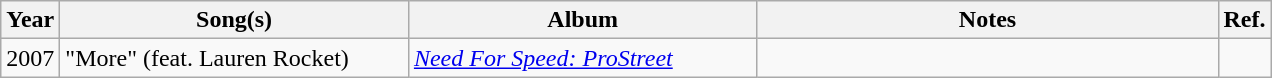<table class="wikitable">
<tr>
<th>Year</th>
<th style="width:225px;">Song(s)</th>
<th style="width:225px;">Album</th>
<th style="width:300px;">Notes</th>
<th>Ref.</th>
</tr>
<tr>
<td>2007</td>
<td>"More" (feat. Lauren Rocket)</td>
<td><em><a href='#'>Need For Speed: ProStreet</a></em></td>
<td></td>
<td style="text-align:center;"></td>
</tr>
</table>
